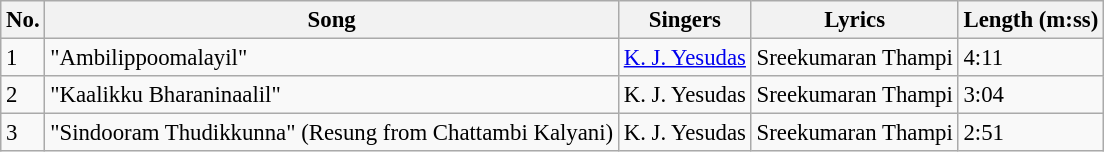<table class="wikitable" style="font-size:95%;">
<tr>
<th>No.</th>
<th>Song</th>
<th>Singers</th>
<th>Lyrics</th>
<th>Length (m:ss)</th>
</tr>
<tr>
<td>1</td>
<td>"Ambilippoomalayil"</td>
<td><a href='#'>K. J. Yesudas</a></td>
<td>Sreekumaran Thampi</td>
<td>4:11</td>
</tr>
<tr>
<td>2</td>
<td>"Kaalikku Bharaninaalil"</td>
<td>K. J. Yesudas</td>
<td>Sreekumaran Thampi</td>
<td>3:04</td>
</tr>
<tr>
<td>3</td>
<td>"Sindooram Thudikkunna" (Resung from Chattambi Kalyani)</td>
<td>K. J. Yesudas</td>
<td>Sreekumaran Thampi</td>
<td>2:51</td>
</tr>
</table>
